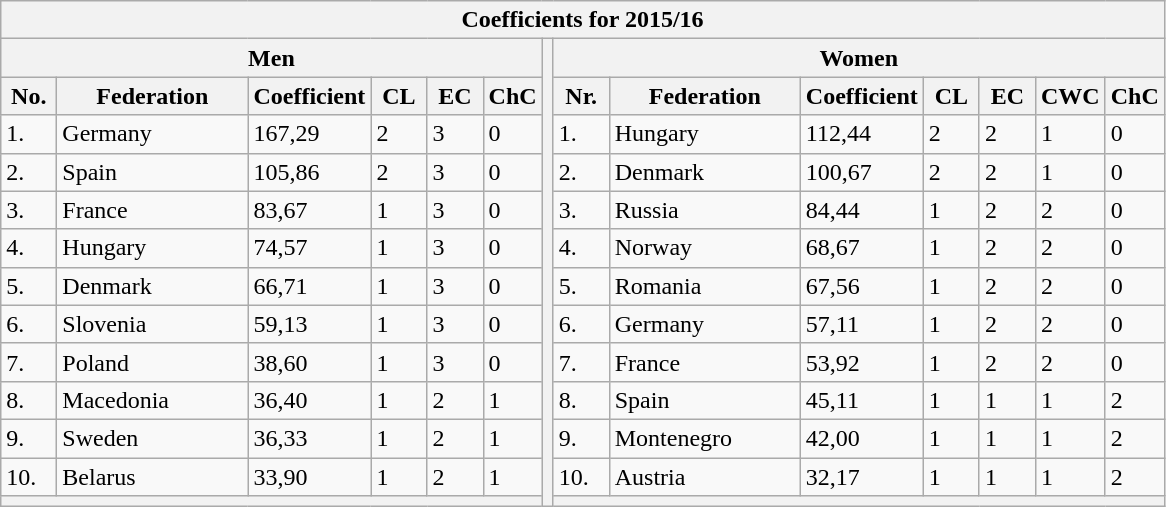<table class="wikitable">
<tr>
<th colspan="15">Coefficients for 2015/16</th>
</tr>
<tr>
<th colspan="6">Men</th>
<th rowspan=13 style="text-align: center;"></th>
<th colspan="7">Women</th>
</tr>
<tr>
<th width="30">No.</th>
<th width="120">Federation</th>
<th width="30">Coefficient</th>
<th width="30">CL</th>
<th width="30">EC</th>
<th width="30">ChC</th>
<th width="30">Nr.</th>
<th width="120">Federation</th>
<th width="30">Coefficient</th>
<th width="30">CL</th>
<th width="30">EC</th>
<th width="30">CWC</th>
<th width="30">ChC</th>
</tr>
<tr>
<td>1.</td>
<td>Germany</td>
<td>167,29</td>
<td>2</td>
<td>3</td>
<td>0</td>
<td>1.</td>
<td>Hungary</td>
<td>112,44</td>
<td>2</td>
<td>2</td>
<td>1</td>
<td>0</td>
</tr>
<tr>
<td>2.</td>
<td>Spain</td>
<td>105,86</td>
<td>2</td>
<td>3</td>
<td>0</td>
<td>2.</td>
<td>Denmark</td>
<td>100,67</td>
<td>2</td>
<td>2</td>
<td>1</td>
<td>0</td>
</tr>
<tr>
<td>3.</td>
<td>France</td>
<td>83,67</td>
<td>1</td>
<td>3</td>
<td>0</td>
<td>3.</td>
<td>Russia</td>
<td>84,44</td>
<td>1</td>
<td>2</td>
<td>2</td>
<td>0</td>
</tr>
<tr>
<td>4.</td>
<td>Hungary</td>
<td>74,57</td>
<td>1</td>
<td>3</td>
<td>0</td>
<td>4.</td>
<td>Norway</td>
<td>68,67</td>
<td>1</td>
<td>2</td>
<td>2</td>
<td>0</td>
</tr>
<tr>
<td>5.</td>
<td>Denmark</td>
<td>66,71</td>
<td>1</td>
<td>3</td>
<td>0</td>
<td>5.</td>
<td>Romania</td>
<td>67,56</td>
<td>1</td>
<td>2</td>
<td>2</td>
<td>0</td>
</tr>
<tr>
<td>6.</td>
<td>Slovenia</td>
<td>59,13</td>
<td>1</td>
<td>3</td>
<td>0</td>
<td>6.</td>
<td>Germany</td>
<td>57,11</td>
<td>1</td>
<td>2</td>
<td>2</td>
<td>0</td>
</tr>
<tr>
<td>7.</td>
<td>Poland</td>
<td>38,60</td>
<td>1</td>
<td>3</td>
<td>0</td>
<td>7.</td>
<td>France</td>
<td>53,92</td>
<td>1</td>
<td>2</td>
<td>2</td>
<td>0</td>
</tr>
<tr>
<td>8.</td>
<td>Macedonia</td>
<td>36,40</td>
<td>1</td>
<td>2</td>
<td>1</td>
<td>8.</td>
<td>Spain</td>
<td>45,11</td>
<td>1</td>
<td>1</td>
<td>1</td>
<td>2</td>
</tr>
<tr>
<td>9.</td>
<td>Sweden</td>
<td>36,33</td>
<td>1</td>
<td>2</td>
<td>1</td>
<td>9.</td>
<td>Montenegro</td>
<td>42,00</td>
<td>1</td>
<td>1</td>
<td>1</td>
<td>2</td>
</tr>
<tr>
<td>10.</td>
<td>Belarus</td>
<td>33,90</td>
<td>1</td>
<td>2</td>
<td>1</td>
<td>10.</td>
<td>Austria</td>
<td>32,17</td>
<td>1</td>
<td>1</td>
<td>1</td>
<td>2</td>
</tr>
<tr>
<th colspan="6"></th>
<th colspan="7"></th>
</tr>
</table>
